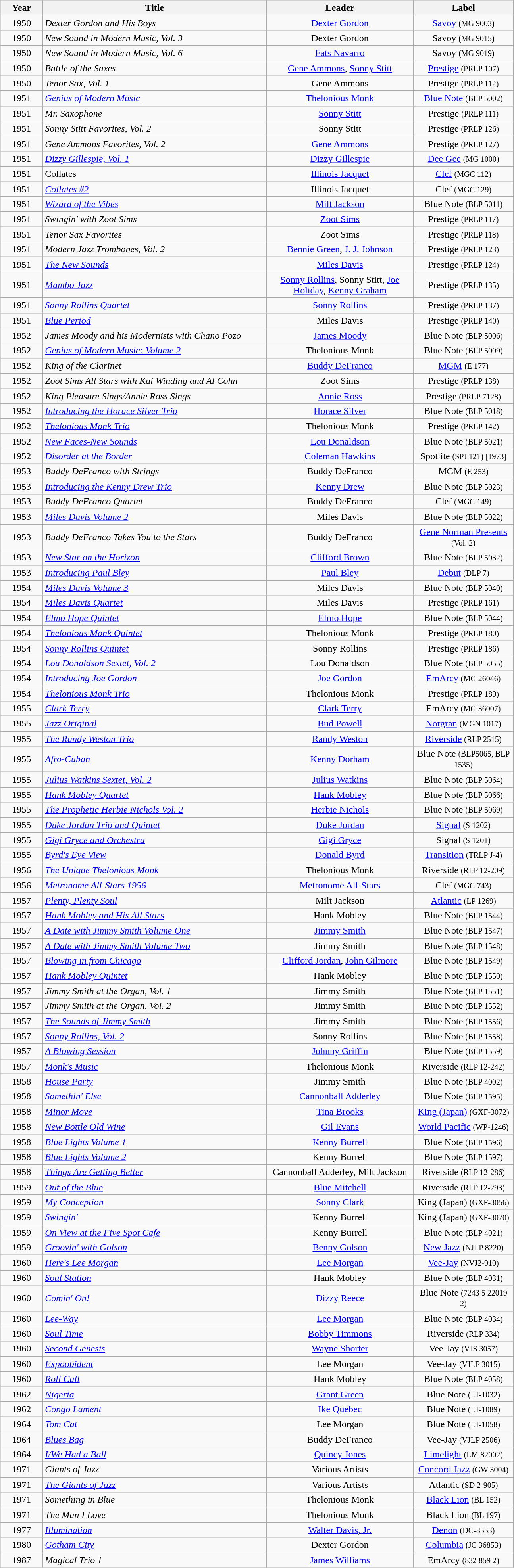<table class="wikitable sortable" style="text-align:center">
<tr>
<th style="width:4em">Year</th>
<th style="width:23em">Title</th>
<th style="width:15em">Leader</th>
<th style="width:10em">Label</th>
</tr>
<tr>
<td>1950</td>
<td style="text-align:left"><em>Dexter Gordon and His Boys</em></td>
<td><a href='#'>Dexter Gordon</a></td>
<td><a href='#'>Savoy</a> <small>(MG 9003)</small></td>
</tr>
<tr>
<td>1950</td>
<td style="text-align:left"><em>New Sound in Modern Music, Vol. 3</em></td>
<td>Dexter Gordon</td>
<td>Savoy <small>(MG 9015)</small></td>
</tr>
<tr>
<td>1950</td>
<td style="text-align:left"><em>New Sound in Modern Music, Vol. 6</em></td>
<td><a href='#'>Fats Navarro</a></td>
<td>Savoy <small>(MG 9019)</small></td>
</tr>
<tr>
<td>1950</td>
<td style="text-align:left"><em>Battle of the Saxes</em></td>
<td><a href='#'>Gene Ammons</a>, <a href='#'>Sonny Stitt</a></td>
<td><a href='#'>Prestige</a> <small>(PRLP 107)</small></td>
</tr>
<tr>
<td>1950</td>
<td style="text-align:left"><em>Tenor Sax, Vol. 1</em></td>
<td>Gene Ammons</td>
<td>Prestige <small>(PRLP 112)</small></td>
</tr>
<tr>
<td>1951</td>
<td style="text-align:left"><em><a href='#'>Genius of Modern Music</a></em></td>
<td><a href='#'>Thelonious Monk</a></td>
<td><a href='#'>Blue Note</a> <small>(BLP 5002)</small></td>
</tr>
<tr>
<td>1951</td>
<td style="text-align:left"><em>Mr. Saxophone</em></td>
<td><a href='#'>Sonny Stitt</a></td>
<td>Prestige <small>(PRLP 111)</small></td>
</tr>
<tr>
<td>1951</td>
<td style="text-align:left"><em>Sonny Stitt Favorites, Vol. 2</em></td>
<td>Sonny Stitt</td>
<td>Prestige <small>(PRLP 126)</small></td>
</tr>
<tr>
<td>1951</td>
<td style="text-align:left"><em>Gene Ammons Favorites, Vol. 2</em></td>
<td><a href='#'>Gene Ammons</a></td>
<td>Prestige <small>(PRLP 127)</small></td>
</tr>
<tr>
<td>1951</td>
<td style="text-align:left"><em><a href='#'>Dizzy Gillespie, Vol. 1</a></em></td>
<td><a href='#'>Dizzy Gillespie</a></td>
<td><a href='#'>Dee Gee</a> <small>(MG 1000)</small></td>
</tr>
<tr>
<td>1951</td>
<td style="text-align:left">Collates</td>
<td><a href='#'>Illinois Jacquet</a></td>
<td><a href='#'>Clef</a> <small>(MGC 112)</small></td>
</tr>
<tr>
<td>1951</td>
<td style="text-align:left"><em><a href='#'>Collates #2</a></em></td>
<td>Illinois Jacquet</td>
<td>Clef <small>(MGC 129)</small></td>
</tr>
<tr>
<td>1951</td>
<td style="text-align:left"><em><a href='#'>Wizard of the Vibes</a></em></td>
<td><a href='#'>Milt Jackson</a></td>
<td>Blue Note <small>(BLP 5011)</small></td>
</tr>
<tr>
<td>1951</td>
<td style="text-align:left"><em>Swingin' with Zoot Sims</em></td>
<td><a href='#'>Zoot Sims</a></td>
<td>Prestige <small>(PRLP 117)</small></td>
</tr>
<tr>
<td>1951</td>
<td style="text-align:left"><em>Tenor Sax Favorites</em></td>
<td>Zoot Sims</td>
<td>Prestige <small>(PRLP 118)</small></td>
</tr>
<tr>
<td>1951</td>
<td style="text-align:left"><em>Modern Jazz Trombones, Vol. 2</em></td>
<td><a href='#'>Bennie Green</a>, <a href='#'>J. J. Johnson</a></td>
<td>Prestige <small>(PRLP 123)</small></td>
</tr>
<tr>
<td>1951</td>
<td style="text-align:left"><em><a href='#'>The New Sounds</a></em></td>
<td><a href='#'>Miles Davis</a></td>
<td>Prestige <small>(PRLP 124)</small></td>
</tr>
<tr>
<td>1951</td>
<td style="text-align:left"><em><a href='#'>Mambo Jazz</a></em></td>
<td><a href='#'>Sonny Rollins</a>, Sonny Stitt, <a href='#'>Joe Holiday</a>, <a href='#'>Kenny Graham</a></td>
<td>Prestige <small>(PRLP 135)</small></td>
</tr>
<tr>
<td>1951</td>
<td style="text-align:left"><em><a href='#'>Sonny Rollins Quartet</a></em></td>
<td><a href='#'>Sonny Rollins</a></td>
<td>Prestige <small>(PRLP 137)</small></td>
</tr>
<tr>
<td>1951</td>
<td style="text-align:left"><em><a href='#'>Blue Period</a></em></td>
<td>Miles Davis</td>
<td>Prestige <small>(PRLP 140)</small></td>
</tr>
<tr>
<td>1952</td>
<td style="text-align:left"><em>James Moody and his Modernists with Chano Pozo</em></td>
<td><a href='#'>James Moody</a></td>
<td>Blue Note <small>(BLP 5006)</small></td>
</tr>
<tr>
<td>1952</td>
<td style="text-align:left"><em><a href='#'>Genius of Modern Music: Volume 2</a></em></td>
<td>Thelonious Monk</td>
<td>Blue Note <small>(BLP 5009)</small></td>
</tr>
<tr>
<td>1952</td>
<td style="text-align:left"><em>King of the Clarinet</em></td>
<td><a href='#'>Buddy DeFranco</a></td>
<td><a href='#'>MGM</a> <small>(E 177)</small></td>
</tr>
<tr>
<td>1952</td>
<td style="text-align:left"><em>Zoot Sims All Stars with Kai Winding and Al Cohn</em></td>
<td>Zoot Sims</td>
<td>Prestige <small>(PRLP 138)</small></td>
</tr>
<tr>
<td>1952</td>
<td style="text-align:left"><em>King Pleasure Sings/Annie Ross Sings</em></td>
<td><a href='#'>Annie Ross</a></td>
<td>Prestige <small>(PRLP 7128)</small></td>
</tr>
<tr>
<td>1952</td>
<td style="text-align:left"><em><a href='#'>Introducing the Horace Silver Trio</a></em></td>
<td><a href='#'>Horace Silver</a></td>
<td>Blue Note <small>(BLP 5018)</small></td>
</tr>
<tr>
<td>1952</td>
<td style="text-align:left"><em><a href='#'>Thelonious Monk Trio</a></em></td>
<td>Thelonious Monk</td>
<td>Prestige <small>(PRLP 142)</small></td>
</tr>
<tr>
<td>1952</td>
<td style="text-align:left"><em><a href='#'>New Faces-New Sounds</a></em></td>
<td><a href='#'>Lou Donaldson</a></td>
<td>Blue Note <small>(BLP 5021)</small></td>
</tr>
<tr>
<td>1952</td>
<td style="text-align:left"><em><a href='#'>Disorder at the Border</a></em></td>
<td><a href='#'>Coleman Hawkins</a></td>
<td>Spotlite <small>(SPJ 121) [1973]</small></td>
</tr>
<tr>
<td>1953</td>
<td style="text-align:left"><em>Buddy DeFranco with Strings</em></td>
<td>Buddy DeFranco</td>
<td>MGM <small>(E 253)</small></td>
</tr>
<tr>
<td>1953</td>
<td style="text-align:left"><em><a href='#'>Introducing the Kenny Drew Trio</a></em></td>
<td><a href='#'>Kenny Drew</a></td>
<td>Blue Note <small>(BLP 5023)</small></td>
</tr>
<tr>
<td>1953</td>
<td style="text-align:left"><em>Buddy DeFranco Quartet</em></td>
<td>Buddy DeFranco</td>
<td>Clef <small>(MGC 149)</small></td>
</tr>
<tr>
<td>1953</td>
<td style="text-align:left"><em><a href='#'>Miles Davis Volume 2</a></em></td>
<td>Miles Davis</td>
<td>Blue Note <small>(BLP 5022)</small></td>
</tr>
<tr>
<td>1953</td>
<td style="text-align:left"><em>Buddy DeFranco Takes You to the Stars</em></td>
<td>Buddy DeFranco</td>
<td><a href='#'>Gene Norman Presents</a> <small>(Vol. 2)</small></td>
</tr>
<tr>
<td>1953</td>
<td style="text-align:left"><em><a href='#'>New Star on the Horizon</a></em></td>
<td><a href='#'>Clifford Brown</a></td>
<td>Blue Note <small>(BLP 5032)</small></td>
</tr>
<tr>
<td>1953</td>
<td style="text-align:left"><em><a href='#'>Introducing Paul Bley</a></em></td>
<td><a href='#'>Paul Bley</a></td>
<td><a href='#'>Debut</a> <small>(DLP 7)</small></td>
</tr>
<tr>
<td>1954</td>
<td style="text-align:left"><em><a href='#'>Miles Davis Volume 3</a></em></td>
<td>Miles Davis</td>
<td>Blue Note <small>(BLP 5040)</small></td>
</tr>
<tr>
<td>1954</td>
<td style="text-align:left"><em><a href='#'>Miles Davis Quartet</a></em></td>
<td>Miles Davis</td>
<td>Prestige <small>(PRLP 161)</small></td>
</tr>
<tr>
<td>1954</td>
<td style="text-align:left"><em><a href='#'>Elmo Hope Quintet</a></em></td>
<td><a href='#'>Elmo Hope</a></td>
<td>Blue Note <small>(BLP 5044)</small></td>
</tr>
<tr>
<td>1954</td>
<td style="text-align:left"><em><a href='#'>Thelonious Monk Quintet</a></em></td>
<td>Thelonious Monk</td>
<td>Prestige <small>(PRLP 180)</small></td>
</tr>
<tr>
<td>1954</td>
<td style="text-align:left"><em><a href='#'>Sonny Rollins Quintet</a></em></td>
<td>Sonny Rollins</td>
<td>Prestige <small>(PRLP 186)</small></td>
</tr>
<tr>
<td>1954</td>
<td style="text-align:left"><em><a href='#'>Lou Donaldson Sextet, Vol. 2</a></em></td>
<td>Lou Donaldson</td>
<td>Blue Note <small>(BLP 5055)</small></td>
</tr>
<tr>
<td>1954</td>
<td style="text-align:left"><em><a href='#'>Introducing Joe Gordon</a></em></td>
<td><a href='#'>Joe Gordon</a></td>
<td><a href='#'>EmArcy</a> <small>(MG 26046)</small></td>
</tr>
<tr>
<td>1954</td>
<td style="text-align:left"><em><a href='#'>Thelonious Monk Trio</a></em></td>
<td>Thelonious Monk</td>
<td>Prestige <small>(PRLP 189)</small></td>
</tr>
<tr>
<td>1955</td>
<td style="text-align:left"><em><a href='#'>Clark Terry</a></em></td>
<td><a href='#'>Clark Terry</a></td>
<td>EmArcy <small>(MG 36007)</small></td>
</tr>
<tr>
<td>1955</td>
<td style="text-align:left"><em><a href='#'>Jazz Original</a></em></td>
<td><a href='#'>Bud Powell</a></td>
<td><a href='#'>Norgran</a> <small>(MGN 1017)</small></td>
</tr>
<tr>
<td>1955</td>
<td style="text-align:left"><em><a href='#'>The Randy Weston Trio</a></em></td>
<td><a href='#'>Randy Weston</a></td>
<td><a href='#'>Riverside</a> <small>(RLP 2515)</small></td>
</tr>
<tr>
<td>1955</td>
<td style="text-align:left"><em><a href='#'>Afro-Cuban</a></em></td>
<td><a href='#'>Kenny Dorham</a></td>
<td>Blue Note <small>(BLP5065, BLP 1535)</small></td>
</tr>
<tr>
<td>1955</td>
<td style="text-align:left"><em><a href='#'>Julius Watkins Sextet, Vol. 2</a></em></td>
<td><a href='#'>Julius Watkins</a></td>
<td>Blue Note <small>(BLP 5064)</small></td>
</tr>
<tr>
<td>1955</td>
<td style="text-align:left"><em><a href='#'>Hank Mobley Quartet</a></em></td>
<td><a href='#'>Hank Mobley</a></td>
<td>Blue Note <small>(BLP 5066)</small></td>
</tr>
<tr>
<td>1955</td>
<td style="text-align:left"><em><a href='#'>The Prophetic Herbie Nichols Vol. 2</a></em></td>
<td><a href='#'>Herbie Nichols</a></td>
<td>Blue Note <small>(BLP 5069)</small></td>
</tr>
<tr>
<td>1955</td>
<td style="text-align:left"><em><a href='#'>Duke Jordan Trio and Quintet</a></em></td>
<td><a href='#'>Duke Jordan</a></td>
<td><a href='#'>Signal</a> <small>(S 1202)</small></td>
</tr>
<tr>
<td>1955</td>
<td style="text-align:left"><em><a href='#'>Gigi Gryce and Orchestra</a></em></td>
<td><a href='#'>Gigi Gryce</a></td>
<td>Signal <small>(S 1201)</small></td>
</tr>
<tr>
<td>1955</td>
<td style="text-align:left"><em><a href='#'>Byrd's Eye View</a></em></td>
<td><a href='#'>Donald Byrd</a></td>
<td><a href='#'>Transition</a> <small>(TRLP J-4)</small></td>
</tr>
<tr>
<td>1956</td>
<td style="text-align:left"><em><a href='#'>The Unique Thelonious Monk</a></em></td>
<td>Thelonious Monk</td>
<td>Riverside <small>(RLP 12-209)</small></td>
</tr>
<tr>
<td>1956</td>
<td style="text-align:left"><em><a href='#'>Metronome All-Stars 1956</a></em></td>
<td><a href='#'>Metronome All-Stars</a></td>
<td>Clef <small>(MGC 743)</small></td>
</tr>
<tr>
<td>1957</td>
<td style="text-align:left"><em><a href='#'>Plenty, Plenty Soul</a></em></td>
<td>Milt Jackson</td>
<td><a href='#'>Atlantic</a> <small>(LP 1269)</small></td>
</tr>
<tr>
<td>1957</td>
<td style="text-align:left"><em><a href='#'>Hank Mobley and His All Stars</a></em></td>
<td>Hank Mobley</td>
<td>Blue Note <small>(BLP 1544)</small></td>
</tr>
<tr>
<td>1957</td>
<td style="text-align:left"><em><a href='#'>A Date with Jimmy Smith Volume One</a></em></td>
<td><a href='#'>Jimmy Smith</a></td>
<td>Blue Note <small>(BLP 1547)</small></td>
</tr>
<tr>
<td>1957</td>
<td style="text-align:left"><em><a href='#'>A Date with Jimmy Smith Volume Two</a></em></td>
<td>Jimmy Smith</td>
<td>Blue Note <small>(BLP 1548)</small></td>
</tr>
<tr>
<td>1957</td>
<td style="text-align:left"><em><a href='#'>Blowing in from Chicago</a></em></td>
<td><a href='#'>Clifford Jordan</a>, <a href='#'>John Gilmore</a></td>
<td>Blue Note <small>(BLP 1549)</small></td>
</tr>
<tr>
<td>1957</td>
<td style="text-align:left"><em><a href='#'>Hank Mobley Quintet</a></em></td>
<td>Hank Mobley</td>
<td>Blue Note <small>(BLP 1550)</small></td>
</tr>
<tr>
<td>1957</td>
<td style="text-align:left"><em>Jimmy Smith at the Organ, Vol. 1</em></td>
<td>Jimmy Smith</td>
<td>Blue Note <small>(BLP 1551)</small></td>
</tr>
<tr>
<td>1957</td>
<td style="text-align:left"><em>Jimmy Smith at the Organ, Vol. 2</em></td>
<td>Jimmy Smith</td>
<td>Blue Note <small>(BLP 1552)</small></td>
</tr>
<tr>
<td>1957</td>
<td style="text-align:left"><em><a href='#'>The Sounds of Jimmy Smith</a></em></td>
<td>Jimmy Smith</td>
<td>Blue Note <small>(BLP 1556)</small></td>
</tr>
<tr>
<td>1957</td>
<td style="text-align:left"><em><a href='#'>Sonny Rollins, Vol. 2</a></em></td>
<td>Sonny Rollins</td>
<td>Blue Note <small>(BLP 1558)</small></td>
</tr>
<tr>
<td>1957</td>
<td style="text-align:left"><em><a href='#'>A Blowing Session</a></em></td>
<td><a href='#'>Johnny Griffin</a></td>
<td>Blue Note <small>(BLP 1559)</small></td>
</tr>
<tr>
<td>1957</td>
<td style="text-align:left"><em><a href='#'>Monk's Music</a></em></td>
<td>Thelonious Monk</td>
<td>Riverside <small>(RLP 12-242)</small></td>
</tr>
<tr>
<td>1958</td>
<td style="text-align:left"><em><a href='#'>House Party</a></em></td>
<td>Jimmy Smith</td>
<td>Blue Note <small>(BLP 4002)</small></td>
</tr>
<tr>
<td>1958</td>
<td style="text-align:left"><em><a href='#'>Somethin' Else</a></em></td>
<td><a href='#'>Cannonball Adderley</a></td>
<td>Blue Note <small>(BLP 1595)</small></td>
</tr>
<tr>
<td>1958</td>
<td style="text-align:left"><em><a href='#'>Minor Move</a></em></td>
<td><a href='#'>Tina Brooks</a></td>
<td><a href='#'>King (Japan)</a> <small>(GXF-3072)</small></td>
</tr>
<tr>
<td>1958</td>
<td style="text-align:left"><em><a href='#'>New Bottle Old Wine</a></em></td>
<td><a href='#'>Gil Evans</a></td>
<td><a href='#'>World Pacific</a> <small>(WP-1246)</small></td>
</tr>
<tr>
<td>1958</td>
<td style="text-align:left"><em><a href='#'>Blue Lights Volume 1</a></em></td>
<td><a href='#'>Kenny Burrell</a></td>
<td>Blue Note <small>(BLP 1596)</small></td>
</tr>
<tr>
<td>1958</td>
<td style="text-align:left"><em><a href='#'>Blue Lights Volume 2</a></em></td>
<td>Kenny Burrell</td>
<td>Blue Note <small>(BLP 1597)</small></td>
</tr>
<tr>
<td>1958</td>
<td style="text-align:left"><em><a href='#'>Things Are Getting Better</a></em></td>
<td>Cannonball Adderley, Milt Jackson</td>
<td>Riverside <small>(RLP 12-286)</small></td>
</tr>
<tr>
<td>1959</td>
<td style="text-align:left"><em><a href='#'>Out of the Blue</a></em></td>
<td><a href='#'>Blue Mitchell</a></td>
<td>Riverside <small>(RLP 12-293)</small></td>
</tr>
<tr>
<td>1959</td>
<td style="text-align:left"><em><a href='#'>My Conception</a></em></td>
<td><a href='#'>Sonny Clark</a></td>
<td>King (Japan) <small>(GXF-3056)</small></td>
</tr>
<tr>
<td>1959</td>
<td style="text-align:left"><em><a href='#'>Swingin'</a></em></td>
<td>Kenny Burrell</td>
<td>King (Japan) <small>(GXF-3070)</small></td>
</tr>
<tr>
<td>1959</td>
<td style="text-align:left"><em><a href='#'>On View at the Five Spot Cafe</a></em></td>
<td>Kenny Burrell</td>
<td>Blue Note <small>(BLP 4021)</small></td>
</tr>
<tr>
<td>1959</td>
<td style="text-align:left"><em><a href='#'>Groovin' with Golson</a></em></td>
<td><a href='#'>Benny Golson</a></td>
<td><a href='#'>New Jazz</a> <small>(NJLP 8220)</small></td>
</tr>
<tr>
<td>1960</td>
<td style="text-align:left"><em><a href='#'>Here's Lee Morgan</a></em></td>
<td><a href='#'>Lee Morgan</a></td>
<td><a href='#'>Vee-Jay</a> <small>(NVJ2-910)</small></td>
</tr>
<tr>
<td>1960</td>
<td style="text-align:left"><em><a href='#'>Soul Station</a></em></td>
<td>Hank Mobley</td>
<td>Blue Note <small>(BLP 4031)</small></td>
</tr>
<tr>
<td>1960</td>
<td style="text-align:left"><em><a href='#'>Comin' On!</a></em></td>
<td><a href='#'>Dizzy Reece</a></td>
<td>Blue Note <small>(7243 5 22019 2)</small></td>
</tr>
<tr>
<td>1960</td>
<td style="text-align:left"><em><a href='#'>Lee-Way</a></em></td>
<td><a href='#'>Lee Morgan</a></td>
<td>Blue Note <small>(BLP 4034)</small></td>
</tr>
<tr>
<td>1960</td>
<td style="text-align:left"><em><a href='#'>Soul Time</a></em></td>
<td><a href='#'>Bobby Timmons</a></td>
<td>Riverside <small>(RLP 334)</small></td>
</tr>
<tr>
<td>1960</td>
<td style="text-align:left"><em><a href='#'>Second Genesis</a></em></td>
<td><a href='#'>Wayne Shorter</a></td>
<td>Vee-Jay <small>(VJS 3057)</small></td>
</tr>
<tr>
<td>1960</td>
<td style="text-align:left"><em><a href='#'>Expoobident</a></em></td>
<td>Lee Morgan</td>
<td>Vee-Jay <small>(VJLP 3015)</small></td>
</tr>
<tr>
<td>1960</td>
<td style="text-align:left"><em><a href='#'>Roll Call</a></em></td>
<td>Hank Mobley</td>
<td>Blue Note <small>(BLP 4058)</small></td>
</tr>
<tr>
<td>1962</td>
<td style="text-align:left"><em><a href='#'>Nigeria</a></em></td>
<td><a href='#'>Grant Green</a></td>
<td>Blue Note <small>(LT-1032)</small></td>
</tr>
<tr>
<td>1962</td>
<td style="text-align:left"><em><a href='#'>Congo Lament</a></em></td>
<td><a href='#'>Ike Quebec</a></td>
<td>Blue Note <small>(LT-1089)</small></td>
</tr>
<tr>
<td>1964</td>
<td style="text-align:left"><em><a href='#'>Tom Cat</a></em></td>
<td>Lee Morgan</td>
<td>Blue Note <small>(LT-1058)</small></td>
</tr>
<tr>
<td>1964</td>
<td style="text-align:left"><em><a href='#'>Blues Bag</a></em></td>
<td>Buddy DeFranco</td>
<td>Vee-Jay <small>(VJLP 2506)</small></td>
</tr>
<tr>
<td>1964</td>
<td style="text-align:left"><em><a href='#'>I/We Had a Ball</a></em></td>
<td><a href='#'>Quincy Jones</a></td>
<td><a href='#'>Limelight</a> <small>(LM 82002)</small></td>
</tr>
<tr>
<td>1971</td>
<td style="text-align:left"><em>Giants of Jazz</em></td>
<td>Various Artists</td>
<td><a href='#'>Concord Jazz</a> <small>(GW 3004)</small></td>
</tr>
<tr>
<td>1971</td>
<td style="text-align:left"><em><a href='#'>The Giants of Jazz</a></em></td>
<td>Various Artists</td>
<td>Atlantic <small>(SD 2-905)</small></td>
</tr>
<tr>
<td>1971</td>
<td style="text-align:left"><em>Something in Blue</em></td>
<td>Thelonious Monk</td>
<td><a href='#'>Black Lion</a> <small>(BL 152)</small></td>
</tr>
<tr>
<td>1971</td>
<td style="text-align:left"><em>The Man I Love</em></td>
<td>Thelonious Monk</td>
<td>Black Lion <small>(BL 197)</small></td>
</tr>
<tr>
<td>1977</td>
<td style="text-align:left"><em><a href='#'>Illumination</a></em></td>
<td><a href='#'>Walter Davis, Jr.</a></td>
<td><a href='#'>Denon</a> <small>(DC-8553)</small></td>
</tr>
<tr>
<td>1980</td>
<td style="text-align:left"><em><a href='#'>Gotham City</a></em></td>
<td>Dexter Gordon</td>
<td><a href='#'>Columbia</a> <small>(JC 36853)</small></td>
</tr>
<tr>
<td>1987</td>
<td style="text-align:left"><em>Magical Trio 1</em></td>
<td><a href='#'>James Williams</a></td>
<td>EmArcy <small>(832 859 2)</small></td>
</tr>
</table>
